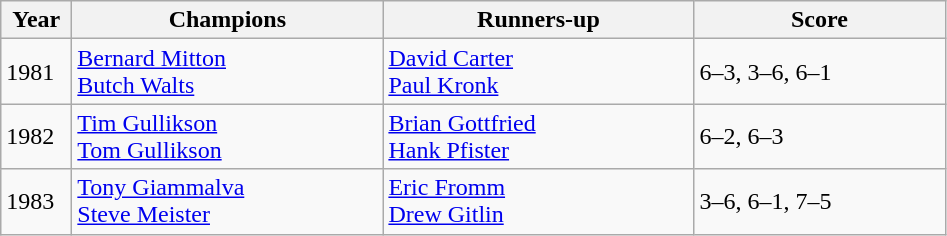<table class="wikitable">
<tr>
<th style="width:40px">Year</th>
<th style="width:200px">Champions</th>
<th style="width:200px">Runners-up</th>
<th style="width:160px" class="unsortable">Score</th>
</tr>
<tr>
<td>1981</td>
<td> <a href='#'>Bernard Mitton</a><br> <a href='#'>Butch Walts</a></td>
<td> <a href='#'>David Carter</a><br> <a href='#'>Paul Kronk</a></td>
<td>6–3, 3–6, 6–1</td>
</tr>
<tr>
<td>1982</td>
<td> <a href='#'>Tim Gullikson</a><br> <a href='#'>Tom Gullikson</a></td>
<td> <a href='#'>Brian Gottfried</a><br> <a href='#'>Hank Pfister</a></td>
<td>6–2, 6–3</td>
</tr>
<tr>
<td>1983</td>
<td> <a href='#'>Tony Giammalva</a><br> <a href='#'>Steve Meister</a></td>
<td> <a href='#'>Eric Fromm</a><br> <a href='#'>Drew Gitlin</a></td>
<td>3–6, 6–1, 7–5</td>
</tr>
</table>
